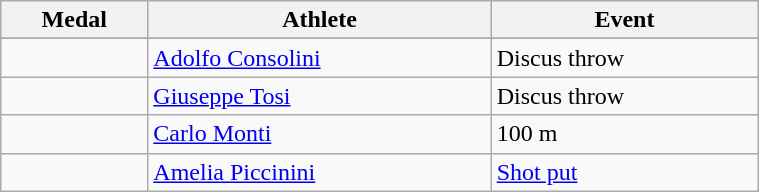<table class="wikitable" style="width:40%; font-size:100%; text-align:left;">
<tr>
<th>Medal</th>
<th>Athlete</th>
<th>Event</th>
</tr>
<tr>
</tr>
<tr>
<td align=center></td>
<td><a href='#'>Adolfo Consolini</a></td>
<td>Discus throw</td>
</tr>
<tr>
<td align=center></td>
<td><a href='#'>Giuseppe Tosi</a></td>
<td>Discus throw</td>
</tr>
<tr>
<td align=center></td>
<td><a href='#'>Carlo Monti</a></td>
<td>100 m</td>
</tr>
<tr>
<td align=center></td>
<td><a href='#'>Amelia Piccinini</a></td>
<td><a href='#'>Shot put</a></td>
</tr>
</table>
